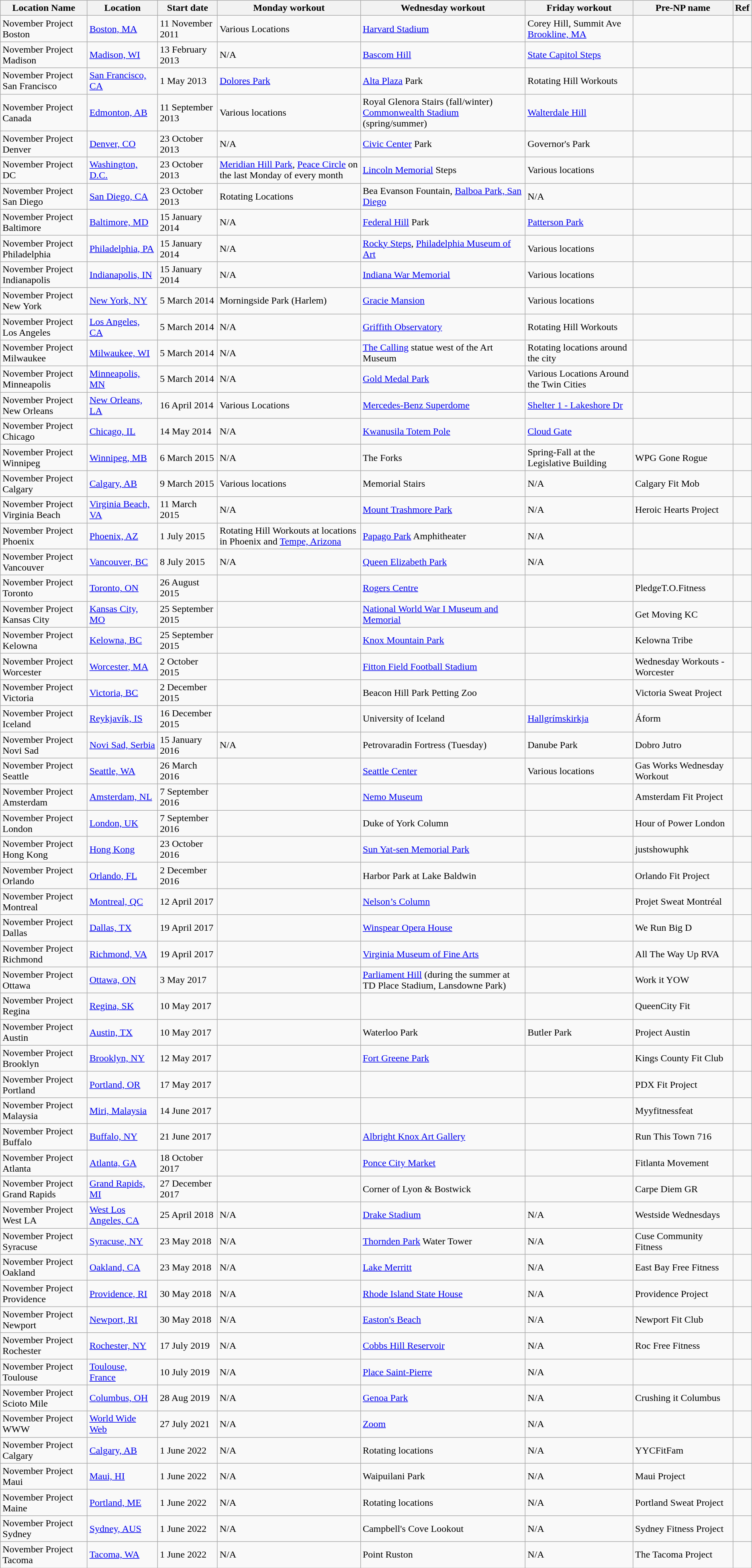<table class="wikitable sortable">
<tr>
<th>Location Name</th>
<th>Location</th>
<th>Start date</th>
<th>Monday workout</th>
<th>Wednesday workout</th>
<th>Friday workout</th>
<th>Pre-NP name</th>
<th>Ref</th>
</tr>
<tr>
<td>November Project Boston</td>
<td><a href='#'>Boston, MA</a></td>
<td data-sort-value="010">11 November 2011</td>
<td>Various Locations</td>
<td><a href='#'>Harvard Stadium</a></td>
<td>Corey Hill, Summit Ave <a href='#'>Brookline, MA</a></td>
<td></td>
<td></td>
</tr>
<tr>
<td>November Project Madison</td>
<td><a href='#'>Madison, WI</a></td>
<td data-sort-value="020">13 February 2013</td>
<td>N/A</td>
<td><a href='#'>Bascom Hill</a></td>
<td><a href='#'>State Capitol Steps</a></td>
<td></td>
<td></td>
</tr>
<tr>
<td>November Project San Francisco</td>
<td><a href='#'>San Francisco, CA</a></td>
<td data-sort-value="030">1 May 2013</td>
<td><a href='#'>Dolores Park</a></td>
<td><a href='#'>Alta Plaza</a> Park</td>
<td>Rotating Hill Workouts</td>
<td></td>
<td></td>
</tr>
<tr>
<td>November Project Canada</td>
<td><a href='#'>Edmonton, AB</a></td>
<td data-sort-value="040">11 September 2013</td>
<td>Various locations</td>
<td>Royal Glenora Stairs (fall/winter) <a href='#'>Commonwealth Stadium</a> (spring/summer)</td>
<td><a href='#'>Walterdale Hill</a></td>
<td></td>
<td></td>
</tr>
<tr>
<td>November Project Denver</td>
<td><a href='#'>Denver, CO</a></td>
<td data-sort-value="050">23 October 2013</td>
<td>N/A</td>
<td><a href='#'>Civic Center</a> Park</td>
<td>Governor's Park</td>
<td></td>
<td></td>
</tr>
<tr>
<td>November Project DC</td>
<td><a href='#'>Washington, D.C.</a></td>
<td data-sort-value="060">23 October 2013</td>
<td><a href='#'>Meridian Hill Park</a>, <a href='#'>Peace Circle</a> on the last Monday of every month</td>
<td><a href='#'>Lincoln Memorial</a> Steps</td>
<td>Various locations</td>
<td></td>
<td></td>
</tr>
<tr>
<td>November Project San Diego</td>
<td><a href='#'>San Diego, CA</a></td>
<td data-sort-value="070">23 October 2013</td>
<td>Rotating Locations</td>
<td>Bea Evanson Fountain, <a href='#'>Balboa Park, San Diego</a></td>
<td>N/A</td>
<td></td>
<td></td>
</tr>
<tr>
<td>November Project Baltimore</td>
<td><a href='#'>Baltimore, MD</a></td>
<td data-sort-value="080">15 January 2014</td>
<td>N/A</td>
<td><a href='#'>Federal Hill</a> Park</td>
<td><a href='#'>Patterson Park</a></td>
<td></td>
<td></td>
</tr>
<tr>
<td>November Project Philadelphia</td>
<td><a href='#'>Philadelphia, PA</a></td>
<td data-sort-value="090">15 January 2014</td>
<td>N/A</td>
<td><a href='#'>Rocky Steps</a>, <a href='#'>Philadelphia Museum of Art</a></td>
<td>Various locations</td>
<td></td>
<td></td>
</tr>
<tr>
<td>November Project Indianapolis</td>
<td><a href='#'>Indianapolis, IN</a></td>
<td data-sort-value="100">15 January 2014</td>
<td>N/A</td>
<td><a href='#'>Indiana War Memorial</a></td>
<td>Various locations</td>
<td></td>
<td></td>
</tr>
<tr>
<td>November Project New York</td>
<td><a href='#'>New York, NY</a></td>
<td data-sort-value="110">5 March 2014</td>
<td>Morningside Park (Harlem)</td>
<td><a href='#'>Gracie Mansion</a></td>
<td>Various locations</td>
<td></td>
<td></td>
</tr>
<tr>
<td>November Project Los Angeles</td>
<td><a href='#'>Los Angeles, CA</a></td>
<td data-sort-value="120">5 March 2014</td>
<td>N/A</td>
<td><a href='#'>Griffith Observatory</a></td>
<td>Rotating Hill Workouts</td>
<td></td>
<td></td>
</tr>
<tr>
<td>November Project Milwaukee</td>
<td><a href='#'>Milwaukee, WI</a></td>
<td data-sort-value="130">5 March 2014</td>
<td>N/A</td>
<td><a href='#'>The Calling</a> statue west of the Art Museum</td>
<td>Rotating locations around the city</td>
<td></td>
<td></td>
</tr>
<tr>
<td>November Project Minneapolis</td>
<td><a href='#'>Minneapolis, MN</a></td>
<td data-sort-value="140">5 March 2014</td>
<td>N/A</td>
<td><a href='#'>Gold Medal Park</a></td>
<td>Various Locations Around the Twin Cities</td>
<td></td>
<td></td>
</tr>
<tr>
<td>November Project New Orleans</td>
<td><a href='#'>New Orleans, LA</a></td>
<td data-sort-value="150">16 April 2014</td>
<td>Various Locations</td>
<td><a href='#'>Mercedes-Benz Superdome</a></td>
<td><a href='#'>Shelter 1 - Lakeshore Dr</a></td>
<td></td>
<td></td>
</tr>
<tr>
<td>November Project Chicago</td>
<td><a href='#'>Chicago, IL</a></td>
<td data-sort-value="160">14 May 2014</td>
<td>N/A</td>
<td><a href='#'>Kwanusila Totem Pole</a></td>
<td><a href='#'>Cloud Gate</a></td>
<td></td>
<td></td>
</tr>
<tr>
<td>November Project Winnipeg</td>
<td><a href='#'>Winnipeg, MB</a></td>
<td data-sort-value="170">6 March 2015</td>
<td>N/A</td>
<td>The Forks</td>
<td>Spring-Fall at the Legislative Building</td>
<td>WPG Gone Rogue</td>
<td></td>
</tr>
<tr>
<td>November Project Calgary</td>
<td><a href='#'>Calgary, AB</a></td>
<td data-sort-value="180">9 March 2015</td>
<td>Various locations</td>
<td>Memorial Stairs</td>
<td>N/A</td>
<td>Calgary Fit Mob</td>
<td></td>
</tr>
<tr>
<td>November Project Virginia Beach</td>
<td><a href='#'>Virginia Beach, VA</a></td>
<td data-sort-value="190">11 March 2015</td>
<td>N/A</td>
<td><a href='#'>Mount Trashmore Park</a></td>
<td>N/A</td>
<td>Heroic Hearts Project</td>
<td></td>
</tr>
<tr>
<td>November Project Phoenix</td>
<td><a href='#'>Phoenix, AZ</a></td>
<td data-sort-value="200">1 July 2015</td>
<td>Rotating Hill Workouts at locations in Phoenix and <a href='#'>Tempe, Arizona</a></td>
<td><a href='#'>Papago Park</a> Amphitheater</td>
<td>N/A</td>
<td></td>
<td></td>
</tr>
<tr>
<td>November Project Vancouver</td>
<td><a href='#'>Vancouver, BC</a></td>
<td data-sort-value="210">8 July 2015</td>
<td>N/A</td>
<td><a href='#'>Queen Elizabeth Park</a></td>
<td>N/A</td>
<td></td>
<td></td>
</tr>
<tr>
<td>November Project Toronto</td>
<td><a href='#'>Toronto, ON</a></td>
<td data-sort-value="220">26 August 2015</td>
<td></td>
<td><a href='#'>Rogers Centre</a></td>
<td></td>
<td>PledgeT.O.Fitness</td>
<td></td>
</tr>
<tr>
<td>November Project Kansas City</td>
<td><a href='#'>Kansas City, MO</a></td>
<td data-sort-value="230">25 September 2015</td>
<td></td>
<td><a href='#'>National World War I Museum and Memorial</a></td>
<td></td>
<td>Get Moving KC</td>
<td></td>
</tr>
<tr>
<td>November Project Kelowna</td>
<td><a href='#'>Kelowna, BC</a></td>
<td data-sort-value="240">25 September 2015</td>
<td></td>
<td><a href='#'>Knox Mountain Park</a></td>
<td></td>
<td>Kelowna Tribe</td>
<td></td>
</tr>
<tr>
<td>November Project Worcester</td>
<td><a href='#'>Worcester, MA</a></td>
<td data-sort-value="250">2 October 2015</td>
<td></td>
<td><a href='#'>Fitton Field Football Stadium</a></td>
<td></td>
<td>Wednesday Workouts - Worcester</td>
<td></td>
</tr>
<tr>
<td>November Project Victoria</td>
<td><a href='#'>Victoria, BC</a></td>
<td data-sort-value="260">2 December 2015</td>
<td></td>
<td>Beacon Hill Park Petting Zoo</td>
<td></td>
<td>Victoria Sweat Project</td>
<td></td>
</tr>
<tr>
<td>November Project Iceland</td>
<td><a href='#'>Reykjavík, IS</a></td>
<td data-sort-value="270">16 December 2015</td>
<td></td>
<td>University of Iceland</td>
<td><a href='#'>Hallgrímskirkja</a></td>
<td>Áform</td>
<td></td>
</tr>
<tr>
<td>November Project Novi Sad</td>
<td><a href='#'>Novi Sad, Serbia</a></td>
<td data-sort-value="280">15 January 2016</td>
<td>N/A</td>
<td>Petrovaradin Fortress (Tuesday)</td>
<td>Danube Park</td>
<td>Dobro Jutro</td>
<td></td>
</tr>
<tr>
<td>November Project Seattle</td>
<td><a href='#'>Seattle, WA</a></td>
<td data-sort-value="290">26 March 2016</td>
<td></td>
<td><a href='#'>Seattle Center</a></td>
<td>Various locations</td>
<td>Gas Works Wednesday Workout</td>
<td></td>
</tr>
<tr>
<td>November Project Amsterdam</td>
<td><a href='#'>Amsterdam, NL</a></td>
<td data-sort-value="300">7 September 2016</td>
<td></td>
<td><a href='#'>Nemo Museum</a></td>
<td></td>
<td>Amsterdam Fit Project</td>
<td></td>
</tr>
<tr>
<td>November Project London</td>
<td><a href='#'>London, UK</a></td>
<td data-sort-value="310">7 September 2016</td>
<td></td>
<td>Duke of York Column</td>
<td></td>
<td>Hour of Power London</td>
<td></td>
</tr>
<tr>
<td>November Project Hong Kong</td>
<td><a href='#'>Hong Kong</a></td>
<td data-sort-value="320">23 October 2016</td>
<td></td>
<td><a href='#'>Sun Yat-sen Memorial Park</a></td>
<td></td>
<td>justshowuphk</td>
<td></td>
</tr>
<tr>
<td>November Project Orlando</td>
<td><a href='#'>Orlando, FL</a></td>
<td data-sort-value="330">2 December 2016</td>
<td></td>
<td>Harbor Park at Lake Baldwin</td>
<td></td>
<td>Orlando Fit Project</td>
<td></td>
</tr>
<tr>
<td>November Project Montreal</td>
<td><a href='#'>Montreal, QC</a></td>
<td data-sort-value="340">12 April 2017</td>
<td></td>
<td><a href='#'>Nelson’s Column</a></td>
<td></td>
<td>Projet Sweat Montréal</td>
<td></td>
</tr>
<tr>
<td>November Project Dallas</td>
<td><a href='#'>Dallas, TX</a></td>
<td data-sort-value="350">19 April 2017</td>
<td></td>
<td><a href='#'>Winspear Opera House</a></td>
<td></td>
<td>We Run Big D</td>
<td></td>
</tr>
<tr>
<td>November Project Richmond</td>
<td><a href='#'>Richmond, VA</a></td>
<td data-sort-value="360">19 April 2017</td>
<td></td>
<td><a href='#'>Virginia Museum of Fine Arts</a></td>
<td></td>
<td>All The Way Up RVA</td>
<td></td>
</tr>
<tr>
<td>November Project Ottawa</td>
<td><a href='#'>Ottawa, ON</a></td>
<td data-sort-value="370">3 May 2017</td>
<td></td>
<td><a href='#'>Parliament Hill</a> (during the summer at TD Place Stadium, Lansdowne Park)</td>
<td></td>
<td>Work it YOW</td>
<td></td>
</tr>
<tr>
<td>November Project Regina</td>
<td><a href='#'>Regina, SK</a></td>
<td data-sort-value="380">10 May 2017</td>
<td></td>
<td></td>
<td></td>
<td>QueenCity Fit</td>
<td></td>
</tr>
<tr>
<td>November Project Austin</td>
<td><a href='#'>Austin, TX</a></td>
<td data-sort-value="390">10 May 2017</td>
<td></td>
<td>Waterloo Park</td>
<td>Butler Park</td>
<td>Project Austin</td>
<td></td>
</tr>
<tr>
<td>November Project Brooklyn</td>
<td><a href='#'>Brooklyn, NY</a></td>
<td data-sort-value="400">12 May 2017</td>
<td></td>
<td><a href='#'>Fort Greene Park</a></td>
<td></td>
<td>Kings County Fit Club</td>
<td></td>
</tr>
<tr>
<td>November Project Portland</td>
<td><a href='#'>Portland, OR</a></td>
<td data-sort-value="410">17 May 2017</td>
<td></td>
<td></td>
<td></td>
<td>PDX Fit Project</td>
<td></td>
</tr>
<tr>
<td>November Project Malaysia</td>
<td><a href='#'>Miri, Malaysia</a></td>
<td data-sort-value="420">14 June 2017</td>
<td></td>
<td></td>
<td></td>
<td>Myyfitnessfeat</td>
<td></td>
</tr>
<tr>
<td>November Project Buffalo</td>
<td><a href='#'>Buffalo, NY</a></td>
<td data-sort-value="430">21 June 2017</td>
<td></td>
<td><a href='#'>Albright Knox Art Gallery</a></td>
<td></td>
<td>Run This Town 716</td>
<td></td>
</tr>
<tr>
<td>November Project Atlanta</td>
<td><a href='#'>Atlanta, GA</a></td>
<td data-sort-value="440">18 October 2017</td>
<td></td>
<td><a href='#'>Ponce City Market</a></td>
<td></td>
<td>Fitlanta Movement</td>
<td></td>
</tr>
<tr>
<td>November Project Grand Rapids</td>
<td><a href='#'>Grand Rapids, MI</a></td>
<td data-sort-value="450">27 December 2017</td>
<td></td>
<td>Corner of Lyon & Bostwick</td>
<td></td>
<td>Carpe Diem GR</td>
<td></td>
</tr>
<tr>
<td>November Project West LA</td>
<td><a href='#'>West Los Angeles, CA</a></td>
<td data-sort-value="460">25 April 2018</td>
<td>N/A</td>
<td><a href='#'>Drake Stadium</a></td>
<td>N/A</td>
<td>Westside Wednesdays</td>
<td></td>
</tr>
<tr>
<td>November Project Syracuse</td>
<td><a href='#'>Syracuse, NY</a></td>
<td data-sort-value="470">23 May 2018</td>
<td>N/A</td>
<td><a href='#'>Thornden Park</a> Water Tower</td>
<td>N/A</td>
<td>Cuse Community Fitness</td>
<td></td>
</tr>
<tr>
<td>November Project Oakland</td>
<td><a href='#'>Oakland, CA</a></td>
<td data-sort-value="480">23 May 2018</td>
<td>N/A</td>
<td><a href='#'>Lake Merritt</a></td>
<td>N/A</td>
<td>East Bay Free Fitness</td>
<td></td>
</tr>
<tr>
<td>November Project Providence</td>
<td><a href='#'>Providence, RI</a></td>
<td data-sort-value="490">30 May 2018</td>
<td>N/A</td>
<td><a href='#'>Rhode Island State House</a></td>
<td>N/A</td>
<td>Providence Project</td>
<td></td>
</tr>
<tr>
<td>November Project Newport</td>
<td><a href='#'>Newport, RI</a></td>
<td data-sort-value="500">30 May 2018</td>
<td>N/A</td>
<td><a href='#'>Easton's Beach</a></td>
<td>N/A</td>
<td>Newport Fit Club</td>
<td></td>
</tr>
<tr>
<td>November Project Rochester</td>
<td><a href='#'>Rochester, NY</a></td>
<td data-sort-value="500">17 July 2019</td>
<td>N/A</td>
<td><a href='#'>Cobbs Hill Reservoir</a></td>
<td>N/A</td>
<td>Roc Free Fitness</td>
<td></td>
</tr>
<tr>
<td>November Project Toulouse</td>
<td><a href='#'>Toulouse, France</a></td>
<td data-sort-value="510">10 July 2019</td>
<td>N/A</td>
<td><a href='#'>Place Saint-Pierre</a></td>
<td>N/A</td>
<td></td>
<td></td>
</tr>
<tr>
<td>November Project Scioto Mile</td>
<td><a href='#'>Columbus, OH</a></td>
<td data-sort-value="500">28 Aug 2019</td>
<td>N/A</td>
<td><a href='#'>Genoa Park</a></td>
<td>N/A</td>
<td>Crushing it Columbus</td>
<td></td>
</tr>
<tr>
<td>November Project WWW</td>
<td><a href='#'>World Wide Web</a></td>
<td>27 July 2021</td>
<td>N/A</td>
<td><a href='#'>Zoom</a></td>
<td>N/A</td>
<td></td>
<td></td>
</tr>
<tr>
<td>November Project Calgary</td>
<td><a href='#'>Calgary, AB</a></td>
<td>1 June 2022</td>
<td>N/A</td>
<td>Rotating locations</td>
<td>N/A</td>
<td>YYCFitFam</td>
<td></td>
</tr>
<tr>
<td>November Project Maui</td>
<td><a href='#'>Maui, HI</a></td>
<td>1 June 2022</td>
<td>N/A</td>
<td>Waipuilani Park</td>
<td>N/A</td>
<td>Maui Project</td>
<td></td>
</tr>
<tr>
<td>November Project Maine</td>
<td><a href='#'>Portland, ME</a></td>
<td>1 June 2022</td>
<td>N/A</td>
<td>Rotating locations</td>
<td>N/A</td>
<td>Portland Sweat Project</td>
<td></td>
</tr>
<tr>
<td>November Project Sydney</td>
<td><a href='#'>Sydney, AUS</a></td>
<td>1 June 2022</td>
<td>N/A</td>
<td>Campbell's Cove Lookout</td>
<td>N/A</td>
<td>Sydney Fitness Project</td>
<td></td>
</tr>
<tr>
<td>November Project Tacoma</td>
<td><a href='#'>Tacoma, WA</a></td>
<td>1 June 2022</td>
<td>N/A</td>
<td>Point Ruston</td>
<td>N/A</td>
<td>The Tacoma Project</td>
<td></td>
</tr>
</table>
